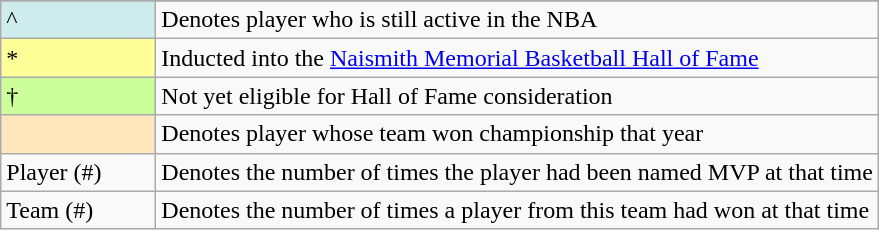<table class="wikitable">
<tr>
</tr>
<tr>
<td style="background-color:#CFECEC; border:1px solid #aaaaaa; width:6em">^</td>
<td>Denotes player who is still active in the NBA</td>
</tr>
<tr>
<td style="background-color:#FFFF99; border:1px solid #aaaaaa; width:6em">*</td>
<td>Inducted into the <a href='#'>Naismith Memorial Basketball Hall of Fame</a></td>
</tr>
<tr>
<td style="background:#CCFF99; width:1em">†</td>
<td>Not yet eligible for Hall of Fame consideration</td>
</tr>
<tr>
<td style="background-color:#FFE6BD; border:1px solid #aaaaaa; width:6em"></td>
<td>Denotes player whose team won championship that year</td>
</tr>
<tr>
<td>Player (#)</td>
<td>Denotes the number of times the player had been named MVP at that time</td>
</tr>
<tr>
<td>Team (#)</td>
<td>Denotes the number of times a player from this team had won at that time</td>
</tr>
</table>
